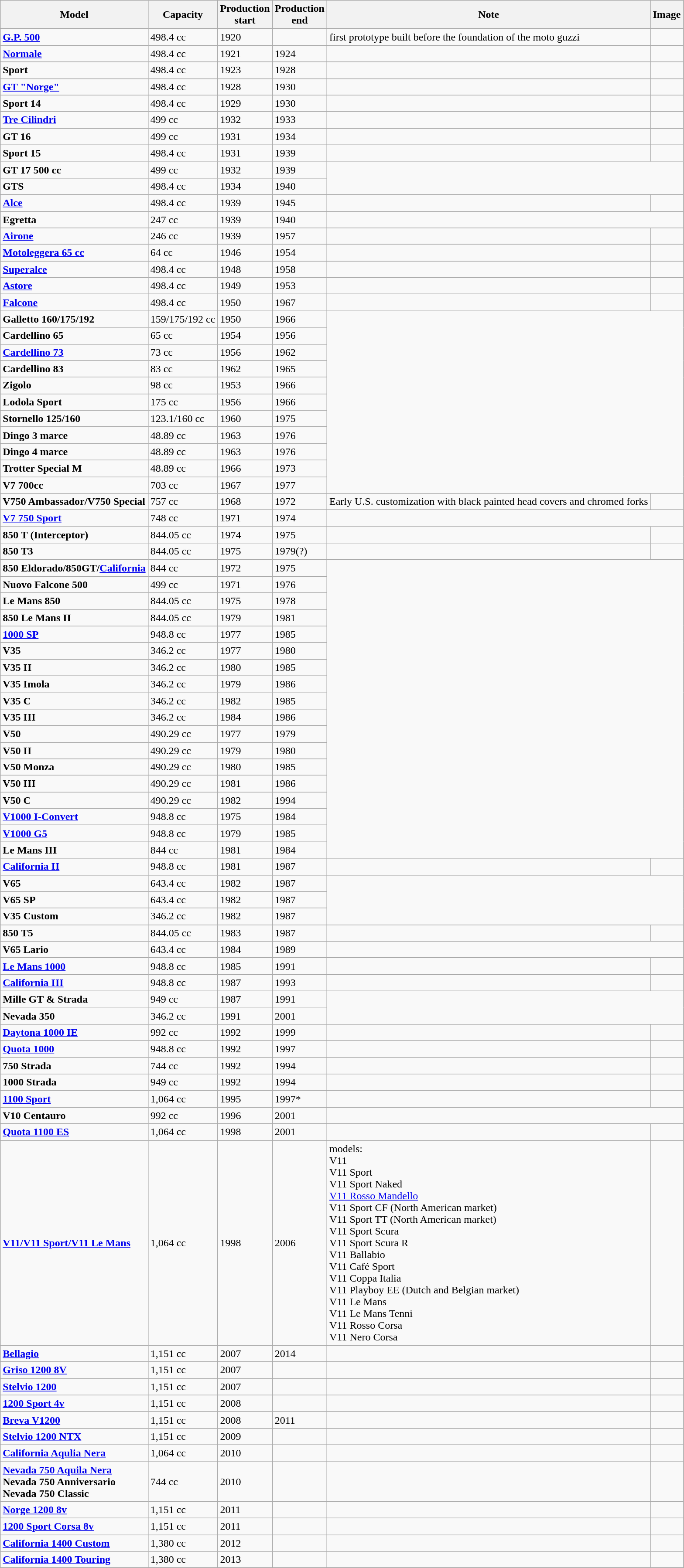<table class="wikitable sortable">
<tr>
<th>Model</th>
<th>Capacity</th>
<th>Production<br>start</th>
<th>Production<br>end</th>
<th>Note</th>
<th>Image</th>
</tr>
<tr>
<td><strong><a href='#'>G.P. 500</a></strong></td>
<td>498.4 cc</td>
<td>1920</td>
<td></td>
<td>first prototype built before the foundation of the moto guzzi</td>
<td></td>
</tr>
<tr>
<td><strong><a href='#'>Normale</a></strong></td>
<td>498.4 cc</td>
<td>1921</td>
<td>1924</td>
<td></td>
<td></td>
</tr>
<tr>
<td><strong>Sport</strong></td>
<td>498.4 cc</td>
<td>1923</td>
<td>1928</td>
<td></td>
<td></td>
</tr>
<tr>
<td><strong><a href='#'>GT "Norge"</a></strong></td>
<td>498.4 cc</td>
<td>1928</td>
<td>1930</td>
<td></td>
<td></td>
</tr>
<tr>
<td><strong>Sport 14</strong></td>
<td>498.4 cc</td>
<td>1929</td>
<td>1930</td>
<td></td>
<td></td>
</tr>
<tr>
<td><strong><a href='#'>Tre Cilindri</a></strong></td>
<td>499 cc</td>
<td>1932</td>
<td>1933</td>
<td></td>
<td></td>
</tr>
<tr>
<td><strong>GT 16</strong></td>
<td>499 cc</td>
<td>1931</td>
<td>1934</td>
<td></td>
<td></td>
</tr>
<tr>
<td><strong>Sport 15</strong></td>
<td>498.4 cc</td>
<td>1931</td>
<td>1939</td>
<td></td>
<td></td>
</tr>
<tr>
<td><strong>GT 17 500 cc</strong></td>
<td>499 cc</td>
<td>1932</td>
<td>1939</td>
</tr>
<tr>
<td><strong>GTS</strong></td>
<td>498.4 cc</td>
<td>1934</td>
<td>1940</td>
</tr>
<tr>
<td><strong><a href='#'>Alce</a></strong></td>
<td>498.4 cc</td>
<td>1939</td>
<td>1945</td>
<td></td>
<td></td>
</tr>
<tr>
<td><strong>Egretta</strong></td>
<td>247 cc</td>
<td>1939</td>
<td>1940</td>
</tr>
<tr>
<td><strong><a href='#'>Airone</a></strong></td>
<td>246 cc</td>
<td>1939</td>
<td>1957</td>
<td></td>
<td></td>
</tr>
<tr>
<td><strong><a href='#'>Motoleggera 65 cc</a></strong></td>
<td>64 cc</td>
<td>1946</td>
<td>1954</td>
<td></td>
<td></td>
</tr>
<tr>
<td><strong><a href='#'>Superalce</a></strong></td>
<td>498.4 cc</td>
<td>1948</td>
<td>1958</td>
<td></td>
<td></td>
</tr>
<tr>
<td><strong><a href='#'>Astore</a></strong></td>
<td>498.4 cc</td>
<td>1949</td>
<td>1953</td>
<td></td>
<td></td>
</tr>
<tr>
<td><strong><a href='#'>Falcone</a></strong></td>
<td>498.4 cc</td>
<td>1950</td>
<td>1967</td>
<td></td>
<td></td>
</tr>
<tr>
<td><strong>Galletto 160/175/192</strong></td>
<td>159/175/192 cc</td>
<td>1950</td>
<td>1966</td>
</tr>
<tr>
<td><strong>Cardellino 65</strong></td>
<td>65 cc</td>
<td>1954</td>
<td>1956</td>
</tr>
<tr>
<td><strong> <a href='#'>Cardellino 73</a></strong></td>
<td>73 cc</td>
<td>1956</td>
<td>1962</td>
</tr>
<tr>
<td><strong>Cardellino 83</strong></td>
<td>83 cc</td>
<td>1962</td>
<td>1965</td>
</tr>
<tr>
<td><strong>Zigolo</strong></td>
<td>98 cc</td>
<td>1953</td>
<td>1966</td>
</tr>
<tr>
<td><strong>Lodola Sport</strong></td>
<td>175 cc</td>
<td>1956</td>
<td>1966</td>
</tr>
<tr>
<td><strong>Stornello 125/160</strong></td>
<td>123.1/160 cc</td>
<td>1960</td>
<td>1975</td>
</tr>
<tr>
<td><strong>Dingo 3 marce</strong></td>
<td>48.89 cc</td>
<td>1963</td>
<td>1976</td>
</tr>
<tr>
<td><strong>Dingo 4 marce</strong></td>
<td>48.89 cc</td>
<td>1963</td>
<td>1976</td>
</tr>
<tr>
<td><strong>Trotter Special M</strong></td>
<td>48.89 cc</td>
<td>1966</td>
<td>1973</td>
</tr>
<tr>
<td><strong>V7 700cc</strong></td>
<td>703 cc</td>
<td>1967</td>
<td>1977</td>
</tr>
<tr>
<td><strong>V750 Ambassador/V750 Special</strong></td>
<td>757 cc</td>
<td>1968</td>
<td>1972</td>
<td>Early U.S. customization with black painted head covers and chromed forks</td>
<td><br></td>
</tr>
<tr>
<td><strong><a href='#'>V7 750 Sport</a></strong></td>
<td>748 cc</td>
<td>1971</td>
<td>1974</td>
</tr>
<tr>
<td><strong>850 T (Interceptor)</strong></td>
<td>844.05 cc</td>
<td>1974</td>
<td>1975</td>
<td></td>
<td></td>
</tr>
<tr>
<td><strong>850 T3</strong></td>
<td>844.05 cc</td>
<td>1975</td>
<td>1979(?)</td>
<td></td>
<td></td>
</tr>
<tr>
<td><strong>850 Eldorado/850GT/<a href='#'>California</a></strong></td>
<td>844 cc</td>
<td>1972</td>
<td>1975</td>
</tr>
<tr>
<td><strong>Nuovo Falcone 500</strong></td>
<td>499 cc</td>
<td>1971</td>
<td>1976</td>
</tr>
<tr>
<td><strong>Le Mans 850</strong></td>
<td>844.05 cc</td>
<td>1975</td>
<td>1978</td>
</tr>
<tr>
<td><strong>850 Le Mans II</strong></td>
<td>844.05 cc</td>
<td>1979</td>
<td>1981</td>
</tr>
<tr>
<td><strong><a href='#'>1000 SP</a></strong></td>
<td>948.8 cc</td>
<td>1977</td>
<td>1985</td>
</tr>
<tr>
<td><strong>V35</strong></td>
<td>346.2 cc</td>
<td>1977</td>
<td>1980</td>
</tr>
<tr>
<td><strong>V35 II</strong></td>
<td>346.2 cc</td>
<td>1980</td>
<td>1985</td>
</tr>
<tr>
<td><strong>V35 Imola</strong></td>
<td>346.2 cc</td>
<td>1979</td>
<td>1986</td>
</tr>
<tr>
<td><strong>V35 C</strong></td>
<td>346.2 cc</td>
<td>1982</td>
<td>1985</td>
</tr>
<tr>
<td><strong>V35 III</strong></td>
<td>346.2 cc</td>
<td>1984</td>
<td>1986</td>
</tr>
<tr>
<td><strong>V50</strong></td>
<td>490.29 cc</td>
<td>1977</td>
<td>1979</td>
</tr>
<tr>
<td><strong>V50 II</strong></td>
<td>490.29 cc</td>
<td>1979</td>
<td>1980</td>
</tr>
<tr>
<td><strong>V50 Monza</strong></td>
<td>490.29 cc</td>
<td>1980</td>
<td>1985</td>
</tr>
<tr>
<td><strong>V50 III</strong></td>
<td>490.29 cc</td>
<td>1981</td>
<td>1986</td>
</tr>
<tr>
<td><strong>V50 C</strong></td>
<td>490.29 cc</td>
<td>1982</td>
<td>1994</td>
</tr>
<tr>
<td><strong><a href='#'>V1000 I-Convert</a></strong></td>
<td>948.8 cc</td>
<td>1975</td>
<td>1984</td>
</tr>
<tr>
<td><strong><a href='#'>V1000 G5</a></strong></td>
<td>948.8 cc</td>
<td>1979</td>
<td>1985</td>
</tr>
<tr>
<td><strong>Le Mans III</strong></td>
<td>844 cc</td>
<td>1981</td>
<td>1984</td>
</tr>
<tr>
<td><strong><a href='#'>California II</a></strong></td>
<td>948.8 cc</td>
<td>1981</td>
<td>1987</td>
<td></td>
<td></td>
</tr>
<tr>
<td><strong>V65</strong></td>
<td>643.4 cc</td>
<td>1982</td>
<td>1987</td>
</tr>
<tr>
<td><strong>V65 SP</strong></td>
<td>643.4 cc</td>
<td>1982</td>
<td>1987</td>
</tr>
<tr>
<td><strong>V35 Custom</strong></td>
<td>346.2 cc</td>
<td>1982</td>
<td>1987</td>
</tr>
<tr>
<td><strong>850 T5</strong></td>
<td>844.05 cc</td>
<td>1983</td>
<td>1987</td>
<td></td>
<td></td>
</tr>
<tr>
<td><strong>V65 Lario</strong></td>
<td>643.4 cc</td>
<td>1984</td>
<td>1989</td>
</tr>
<tr>
<td><strong><a href='#'>Le Mans 1000</a></strong></td>
<td>948.8 cc</td>
<td>1985</td>
<td>1991</td>
<td></td>
<td></td>
</tr>
<tr>
<td><strong><a href='#'>California III</a></strong></td>
<td>948.8 cc</td>
<td>1987</td>
<td>1993</td>
<td></td>
<td></td>
</tr>
<tr>
<td><strong>Mille GT & Strada</strong></td>
<td>949 cc</td>
<td>1987</td>
<td>1991</td>
</tr>
<tr *>
<td><strong>Nevada 350</strong></td>
<td>346.2 cc</td>
<td>1991</td>
<td>2001</td>
</tr>
<tr>
<td><strong><a href='#'>Daytona 1000 IE</a></strong></td>
<td>992 cc</td>
<td>1992</td>
<td>1999</td>
<td></td>
<td></td>
</tr>
<tr>
<td><strong><a href='#'>Quota 1000</a></strong></td>
<td>948.8 cc</td>
<td>1992</td>
<td>1997</td>
<td></td>
<td></td>
</tr>
<tr>
<td><strong>750 Strada</strong></td>
<td>744 cc</td>
<td>1992</td>
<td>1994</td>
<td></td>
<td></td>
</tr>
<tr>
<td><strong>1000 Strada</strong></td>
<td>949 cc</td>
<td>1992</td>
<td>1994</td>
<td></td>
<td></td>
</tr>
<tr>
<td><strong><a href='#'>1100 Sport</a></strong></td>
<td>1,064 cc</td>
<td>1995</td>
<td>1997*</td>
<td></td>
<td></td>
</tr>
<tr>
<td><strong>V10 Centauro</strong></td>
<td>992 cc</td>
<td>1996</td>
<td>2001</td>
</tr>
<tr>
<td><strong><a href='#'>Quota 1100 ES</a></strong></td>
<td>1,064 cc</td>
<td>1998</td>
<td>2001</td>
<td></td>
<td></td>
</tr>
<tr>
<td><strong><a href='#'>V11/V11 Sport/V11 Le Mans</a></strong></td>
<td>1,064 cc</td>
<td>1998</td>
<td>2006</td>
<td>models:<br> V11 <br> V11 Sport <br> V11 Sport Naked <br> <a href='#'>V11 Rosso Mandello</a> <br> V11 Sport CF (North American market) <br> V11 Sport TT (North American market) <br> V11 Sport Scura <br> V11 Sport Scura R <br> V11 Ballabio <br> V11 Café Sport <br> V11 Coppa Italia <br> V11 Playboy EE (Dutch and Belgian market) <br> V11 Le Mans <br> V11 Le Mans Tenni <br> V11 Rosso Corsa <br> V11 Nero Corsa</td>
<td> <br>  <br> </td>
</tr>
<tr>
<td><strong><a href='#'>Bellagio</a></strong></td>
<td>1,151 cc</td>
<td>2007</td>
<td>2014</td>
<td></td>
<td></td>
</tr>
<tr>
<td><strong><a href='#'>Griso 1200 8V</a></strong></td>
<td>1,151 cc</td>
<td>2007</td>
<td></td>
<td></td>
<td></td>
</tr>
<tr>
<td><strong><a href='#'>Stelvio 1200</a></strong></td>
<td>1,151 cc</td>
<td>2007</td>
<td></td>
<td></td>
<td></td>
</tr>
<tr>
<td><strong><a href='#'>1200 Sport 4v</a></strong></td>
<td>1,151 cc</td>
<td>2008</td>
<td></td>
<td></td>
<td></td>
</tr>
<tr>
<td><strong><a href='#'>Breva V1200</a></strong></td>
<td>1,151 cc</td>
<td>2008</td>
<td>2011</td>
<td></td>
<td></td>
</tr>
<tr>
<td><strong><a href='#'>Stelvio 1200 NTX</a></strong></td>
<td>1,151 cc</td>
<td>2009</td>
<td></td>
<td></td>
<td></td>
</tr>
<tr>
<td><strong><a href='#'>California Aqulia Nera</a></strong></td>
<td>1,064 cc</td>
<td>2010</td>
<td></td>
<td></td>
<td></td>
</tr>
<tr>
<td><strong><a href='#'>Nevada 750 Aquila Nera</a></strong><br><strong>Nevada 750 Anniversario</strong><br><strong>Nevada 750 Classic</strong></td>
<td>744 cc</td>
<td>2010</td>
<td></td>
<td></td>
<td> <br> </td>
</tr>
<tr>
<td><strong><a href='#'>Norge 1200 8v</a></strong></td>
<td>1,151 cc</td>
<td>2011</td>
<td></td>
<td></td>
<td></td>
</tr>
<tr>
<td><strong><a href='#'>1200 Sport Corsa 8v</a></strong></td>
<td>1,151 cc</td>
<td>2011</td>
<td></td>
<td></td>
<td></td>
</tr>
<tr>
<td><strong><a href='#'>California 1400 Custom</a></strong></td>
<td>1,380 cc</td>
<td>2012</td>
<td></td>
<td></td>
<td></td>
</tr>
<tr>
<td><strong><a href='#'>California 1400 Touring</a></strong></td>
<td>1,380 cc</td>
<td>2013</td>
<td></td>
<td></td>
<td></td>
</tr>
<tr>
</tr>
</table>
